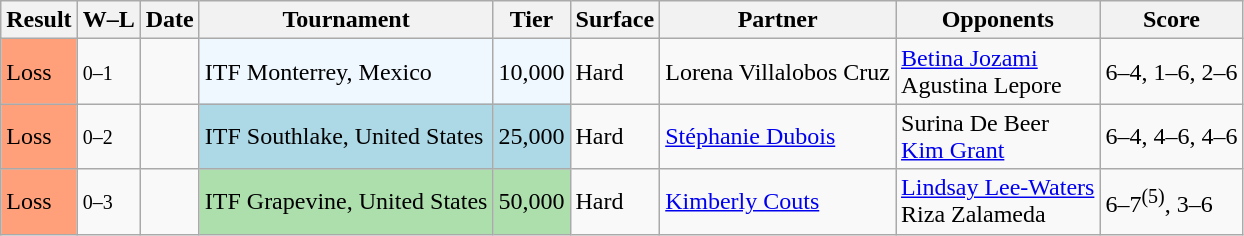<table class="sortable wikitable">
<tr>
<th>Result</th>
<th class="unsortable">W–L</th>
<th>Date</th>
<th>Tournament</th>
<th>Tier</th>
<th>Surface</th>
<th>Partner</th>
<th>Opponents</th>
<th class="unsortable">Score</th>
</tr>
<tr>
<td style="background:#ffa07a;">Loss</td>
<td><small>0–1</small></td>
<td></td>
<td style="background:#f0f8ff;">ITF Monterrey, Mexico</td>
<td style="background:#f0f8ff;">10,000</td>
<td>Hard</td>
<td> Lorena Villalobos Cruz</td>
<td> <a href='#'>Betina Jozami</a> <br>  Agustina Lepore</td>
<td>6–4, 1–6, 2–6</td>
</tr>
<tr>
<td style="background:#ffa07a;">Loss</td>
<td><small>0–2</small></td>
<td></td>
<td style="background:lightblue;">ITF Southlake, United States</td>
<td style="background:lightblue;">25,000</td>
<td>Hard</td>
<td> <a href='#'>Stéphanie Dubois</a></td>
<td> Surina De Beer <br>  <a href='#'>Kim Grant</a></td>
<td>6–4, 4–6, 4–6</td>
</tr>
<tr>
<td style="background:#ffa07a;">Loss</td>
<td><small>0–3</small></td>
<td></td>
<td style="background:#addfad;">ITF Grapevine, United States</td>
<td style="background:#addfad;">50,000</td>
<td>Hard</td>
<td> <a href='#'>Kimberly Couts</a></td>
<td> <a href='#'>Lindsay Lee-Waters</a> <br>  Riza Zalameda</td>
<td>6–7<sup>(5)</sup>, 3–6</td>
</tr>
</table>
